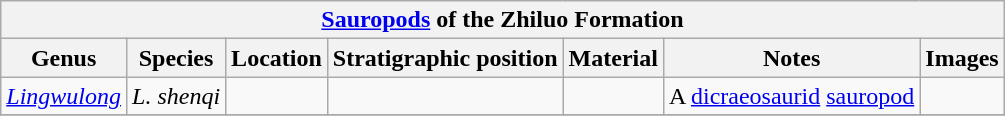<table class="wikitable" align="center">
<tr>
<th colspan="7" align="center"><a href='#'>Sauropods</a> of the Zhiluo Formation</th>
</tr>
<tr>
<th>Genus</th>
<th>Species</th>
<th>Location</th>
<th>Stratigraphic position</th>
<th>Material</th>
<th>Notes</th>
<th>Images</th>
</tr>
<tr>
<td><em><a href='#'>Lingwulong</a></em></td>
<td><em>L. shenqi</em></td>
<td></td>
<td></td>
<td></td>
<td>A <a href='#'>dicraeosaurid</a> <a href='#'>sauropod</a></td>
<td></td>
</tr>
<tr>
</tr>
</table>
